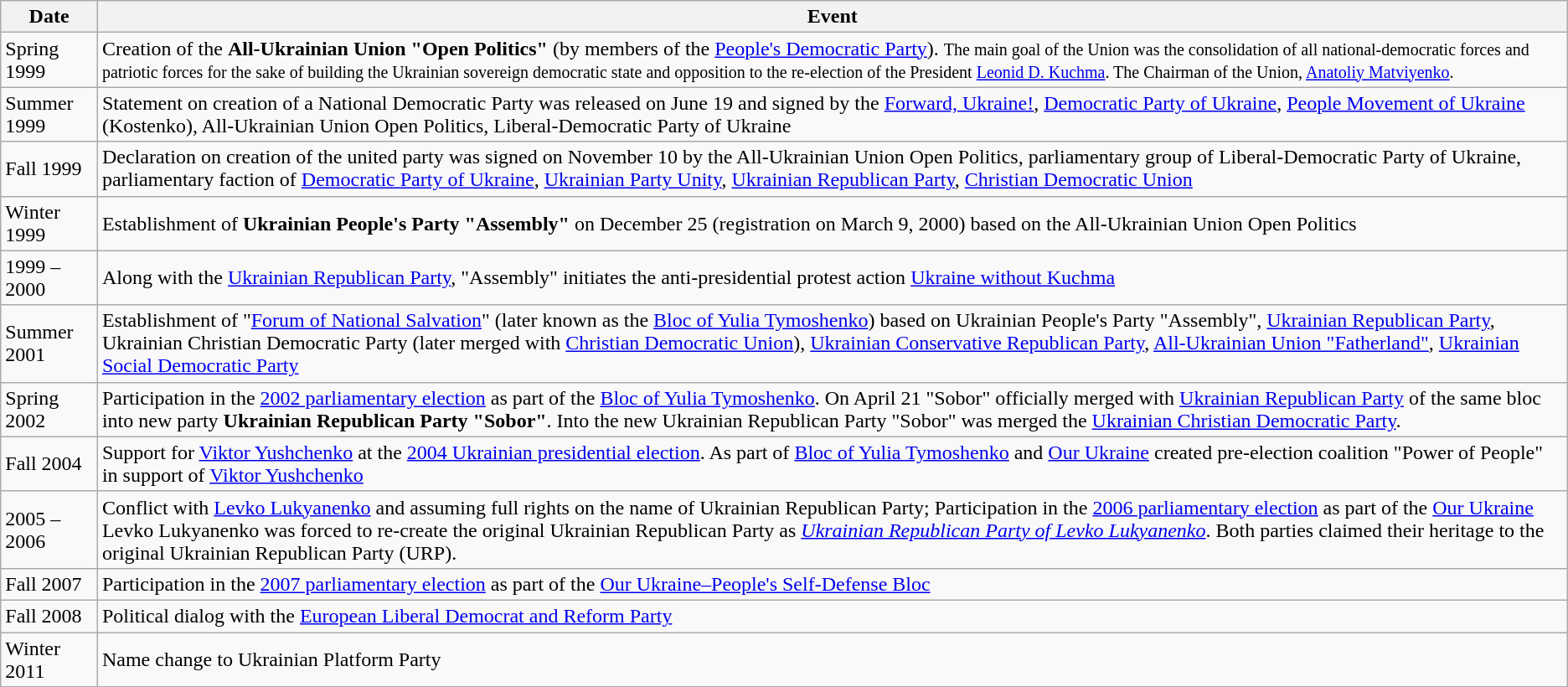<table class="wikitable">
<tr>
<th>Date</th>
<th>Event</th>
</tr>
<tr>
<td>Spring 1999</td>
<td>Creation of the <strong>All-Ukrainian Union "Open Politics"</strong> (by members of the <a href='#'>People's Democratic Party</a>). <small>The main goal of the Union was the consolidation of all national-democratic forces and patriotic forces for the sake of building the Ukrainian sovereign democratic state and opposition to the re-election of the President <a href='#'>Leonid D. Kuchma</a>. The Chairman of the Union, <a href='#'>Anatoliy Matviyenko</a>.</small></td>
</tr>
<tr>
<td>Summer 1999</td>
<td>Statement on creation of a National Democratic Party was released on June 19 and signed by the <a href='#'>Forward, Ukraine!</a>, <a href='#'>Democratic Party of Ukraine</a>, <a href='#'>People Movement of Ukraine</a> (Kostenko), All-Ukrainian Union Open Politics, Liberal-Democratic Party of Ukraine</td>
</tr>
<tr>
<td>Fall 1999</td>
<td>Declaration on creation of the united party was signed on November 10 by the All-Ukrainian Union Open Politics, parliamentary group of Liberal-Democratic Party of Ukraine, parliamentary faction of <a href='#'>Democratic Party of Ukraine</a>, <a href='#'>Ukrainian Party Unity</a>, <a href='#'>Ukrainian Republican Party</a>, <a href='#'>Christian Democratic Union</a></td>
</tr>
<tr>
<td>Winter 1999</td>
<td>Establishment of <strong>Ukrainian People's Party "Assembly"</strong> on December 25 (registration on March 9, 2000) based on the All-Ukrainian Union Open Politics</td>
</tr>
<tr>
<td>1999 – 2000</td>
<td>Along with the <a href='#'>Ukrainian Republican Party</a>, "Assembly" initiates the anti-presidential protest action <a href='#'>Ukraine without Kuchma</a></td>
</tr>
<tr>
<td>Summer 2001</td>
<td>Establishment of "<a href='#'>Forum of National Salvation</a>" (later known as the <a href='#'>Bloc of Yulia Tymoshenko</a>) based on Ukrainian People's Party "Assembly", <a href='#'>Ukrainian Republican Party</a>, Ukrainian Christian Democratic Party (later merged with <a href='#'>Christian Democratic Union</a>), <a href='#'>Ukrainian Conservative Republican Party</a>, <a href='#'>All-Ukrainian Union "Fatherland"</a>, <a href='#'>Ukrainian Social Democratic Party</a></td>
</tr>
<tr>
<td>Spring 2002</td>
<td>Participation in the <a href='#'>2002 parliamentary election</a> as part of the <a href='#'>Bloc of Yulia Tymoshenko</a>. On April 21 "Sobor" officially merged with <a href='#'>Ukrainian Republican Party</a> of the same bloc into new party <strong>Ukrainian Republican Party "Sobor"</strong>. Into the new Ukrainian Republican Party "Sobor" was merged the <a href='#'>Ukrainian Christian Democratic Party</a>.</td>
</tr>
<tr>
<td>Fall 2004</td>
<td>Support for <a href='#'>Viktor Yushchenko</a> at the <a href='#'>2004 Ukrainian presidential election</a>. As part of <a href='#'>Bloc of Yulia Tymoshenko</a> and <a href='#'>Our Ukraine</a> created pre-election coalition "Power of People" in support of <a href='#'>Viktor Yushchenko</a></td>
</tr>
<tr>
<td>2005 – 2006</td>
<td>Conflict with <a href='#'>Levko Lukyanenko</a> and assuming full rights on the name of Ukrainian Republican Party; Participation in the <a href='#'>2006 parliamentary election</a> as part of the <a href='#'>Our Ukraine</a> Levko Lukyanenko was forced to re-create the original Ukrainian Republican Party as <em><a href='#'>Ukrainian Republican Party of Levko Lukyanenko</a></em>. Both parties claimed their heritage to the original Ukrainian Republican Party (URP).</td>
</tr>
<tr>
<td>Fall 2007</td>
<td>Participation in the <a href='#'>2007 parliamentary election</a> as part of the <a href='#'>Our Ukraine–People's Self-Defense Bloc</a></td>
</tr>
<tr>
<td>Fall 2008</td>
<td>Political dialog with the <a href='#'>European Liberal Democrat and Reform Party</a></td>
</tr>
<tr>
<td>Winter 2011</td>
<td>Name change to Ukrainian Platform Party</td>
</tr>
</table>
